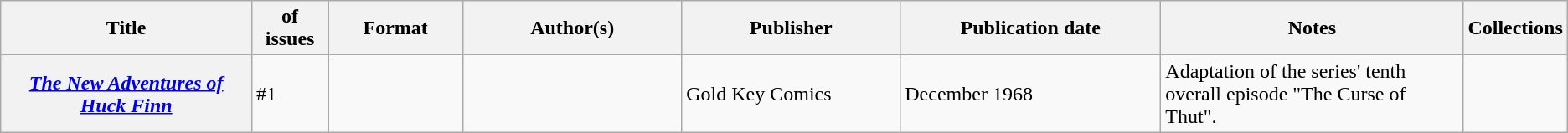<table class="wikitable">
<tr>
<th>Title</th>
<th style="width:40pt"> of issues</th>
<th style="width:75pt">Format</th>
<th style="width:125pt">Author(s)</th>
<th style="width:125pt">Publisher</th>
<th style="width:150pt">Publication date</th>
<th style="width:175pt">Notes</th>
<th>Collections</th>
</tr>
<tr>
<th><em><a href='#'>The New Adventures of Huck Finn</a></em></th>
<td>#1</td>
<td></td>
<td></td>
<td>Gold Key Comics</td>
<td>December 1968</td>
<td>Adaptation of the series' tenth overall episode "The Curse of Thut".</td>
<td></td>
</tr>
</table>
